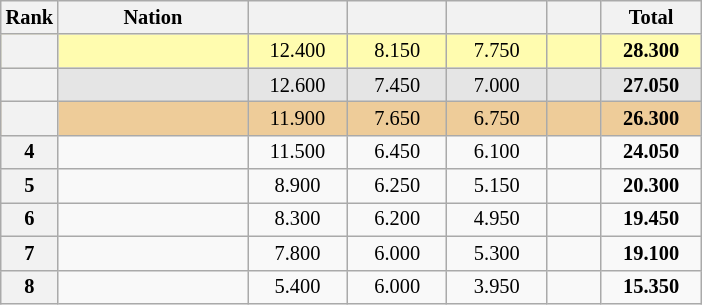<table class="wikitable sortable" style="text-align:center; font-size:85%">
<tr>
<th scope="col" style="width:25px;">Rank</th>
<th scope="col" style="width:120px;">Nation</th>
<th scope="col" style="width:60px;"></th>
<th scope="col" style="width:60px;"></th>
<th scope="col" style="width:60px;"></th>
<th scope="col" style="width:30px;"></th>
<th scope="col" style="width:60px;">Total</th>
</tr>
<tr bgcolor="fffcaf">
<th scope="row"></th>
<td align="left"></td>
<td>12.400</td>
<td>8.150</td>
<td>7.750</td>
<td></td>
<td><strong>28.300</strong></td>
</tr>
<tr bgcolor="e5e5e5">
<th scope="row"></th>
<td align="left"></td>
<td>12.600</td>
<td>7.450</td>
<td>7.000</td>
<td></td>
<td><strong>27.050</strong></td>
</tr>
<tr bgcolor="eecc99">
<th scope="row"></th>
<td align="left"></td>
<td>11.900</td>
<td>7.650</td>
<td>6.750</td>
<td></td>
<td><strong>26.300</strong></td>
</tr>
<tr>
<th scope="row">4</th>
<td align="left"></td>
<td>11.500</td>
<td>6.450</td>
<td>6.100</td>
<td></td>
<td><strong>24.050</strong></td>
</tr>
<tr>
<th scope="row">5</th>
<td align="left"></td>
<td>8.900</td>
<td>6.250</td>
<td>5.150</td>
<td></td>
<td><strong>20.300</strong></td>
</tr>
<tr>
<th scope="row">6</th>
<td align="left"></td>
<td>8.300</td>
<td>6.200</td>
<td>4.950</td>
<td></td>
<td><strong>19.450</strong></td>
</tr>
<tr>
<th scope="row">7</th>
<td align="left"></td>
<td>7.800</td>
<td>6.000</td>
<td>5.300</td>
<td></td>
<td><strong>19.100</strong></td>
</tr>
<tr>
<th scope="row">8</th>
<td align="left"></td>
<td>5.400</td>
<td>6.000</td>
<td>3.950</td>
<td></td>
<td><strong>15.350</strong></td>
</tr>
</table>
